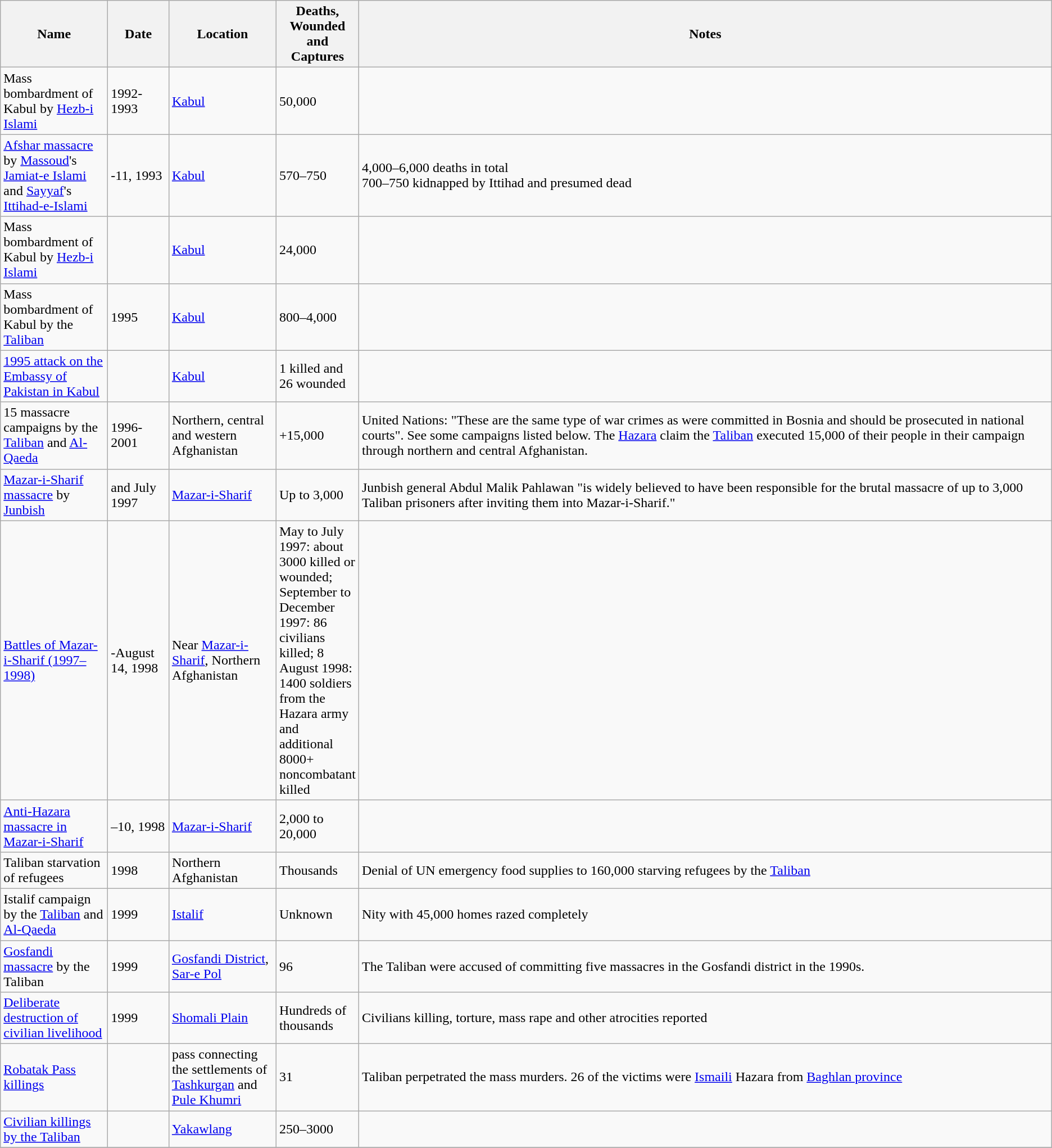<table class="sortable wikitable">
<tr>
<th style="width:120px;">Name</th>
<th style="width:65px;">Date</th>
<th style="width:120px;">Location</th>
<th style="width:75px;">Deaths, Wounded and Captures</th>
<th class="unsortable">Notes</th>
</tr>
<tr>
<td>Mass bombardment of Kabul by <a href='#'>Hezb-i Islami</a></td>
<td>1992-1993</td>
<td><a href='#'>Kabul</a></td>
<td>50,000</td>
<td></td>
</tr>
<tr>
<td><a href='#'>Afshar massacre</a> by <a href='#'>Massoud</a>'s <a href='#'>Jamiat-e Islami</a> and  <a href='#'>Sayyaf</a>'s <a href='#'>Ittihad-e-Islami</a></td>
<td>-11, 1993</td>
<td><a href='#'>Kabul</a></td>
<td>570–750</td>
<td>4,000–6,000 deaths in total<br>700–750 kidnapped by Ittihad and presumed dead</td>
</tr>
<tr>
<td>Mass bombardment of Kabul by <a href='#'>Hezb-i Islami</a></td>
<td></td>
<td><a href='#'>Kabul</a></td>
<td>24,000</td>
<td></td>
</tr>
<tr>
<td>Mass bombardment of Kabul by the <a href='#'>Taliban</a></td>
<td>1995</td>
<td><a href='#'>Kabul</a></td>
<td>800–4,000</td>
<td></td>
</tr>
<tr>
<td><a href='#'>1995 attack on the Embassy of Pakistan in Kabul</a></td>
<td></td>
<td><a href='#'>Kabul</a></td>
<td>1 killed and 26 wounded</td>
<td></td>
</tr>
<tr>
<td>15 massacre campaigns by the <a href='#'>Taliban</a> and <a href='#'>Al-Qaeda</a></td>
<td>1996-2001</td>
<td>Northern, central and western Afghanistan</td>
<td>+15,000</td>
<td>United Nations: "These are the same type of war crimes as were committed in Bosnia and should be prosecuted in national courts". See some campaigns listed below. The <a href='#'>Hazara</a> claim the <a href='#'>Taliban</a> executed 15,000 of their people in their campaign through northern and central Afghanistan.</td>
</tr>
<tr>
<td><a href='#'>Mazar-i-Sharif massacre</a> by <a href='#'>Junbish</a></td>
<td> and July 1997</td>
<td><a href='#'>Mazar-i-Sharif</a></td>
<td>Up to 3,000</td>
<td>Junbish general Abdul Malik Pahlawan "is widely believed to have been responsible for the brutal massacre of up to 3,000 Taliban prisoners after inviting them into Mazar-i-Sharif."</td>
</tr>
<tr>
<td><a href='#'>Battles of Mazar-i-Sharif (1997–1998)</a></td>
<td>-August 14, 1998</td>
<td>Near <a href='#'>Mazar-i-Sharif</a>, Northern Afghanistan</td>
<td>May to July 1997: about 3000 killed or wounded; September to December 1997: 86 civilians killed; 8 August 1998: 1400 soldiers from the Hazara army and additional 8000+ noncombatant killed</td>
<td></td>
</tr>
<tr>
<td><a href='#'>Anti-Hazara massacre in Mazar-i-Sharif</a></td>
<td>–10, 1998</td>
<td><a href='#'>Mazar-i-Sharif</a></td>
<td>2,000 to 20,000</td>
<td></td>
</tr>
<tr>
<td>Taliban starvation of refugees</td>
<td>1998</td>
<td>Northern Afghanistan</td>
<td>Thousands</td>
<td>Denial of UN emergency food supplies to 160,000 starving refugees by the <a href='#'>Taliban</a></td>
</tr>
<tr>
<td>Istalif campaign by the <a href='#'>Taliban</a> and <a href='#'>Al-Qaeda</a></td>
<td>1999</td>
<td><a href='#'>Istalif</a></td>
<td>Unknown</td>
<td>Nity with 45,000 homes razed completely</td>
</tr>
<tr>
<td><a href='#'>Gosfandi massacre</a> by the Taliban</td>
<td>1999</td>
<td><a href='#'>Gosfandi District</a>, <a href='#'>Sar-e Pol</a></td>
<td>96</td>
<td>The Taliban were accused of committing five massacres in the Gosfandi district in the 1990s.</td>
</tr>
<tr>
<td><a href='#'>Deliberate destruction of civilian livelihood</a></td>
<td>1999</td>
<td><a href='#'>Shomali Plain</a></td>
<td>Hundreds of thousands</td>
<td>Civilians killing, torture, mass rape and other atrocities reported</td>
</tr>
<tr>
<td><a href='#'>Robatak Pass killings</a></td>
<td></td>
<td>pass connecting the settlements of <a href='#'>Tashkurgan</a> and <a href='#'>Pule Khumri</a></td>
<td>31</td>
<td>Taliban perpetrated the mass murders. 26 of the victims were <a href='#'>Ismaili</a> Hazara from <a href='#'>Baghlan province</a></td>
</tr>
<tr>
<td><a href='#'>Civilian killings by the Taliban</a></td>
<td></td>
<td><a href='#'>Yakawlang</a></td>
<td>250–3000</td>
<td></td>
</tr>
<tr>
</tr>
</table>
